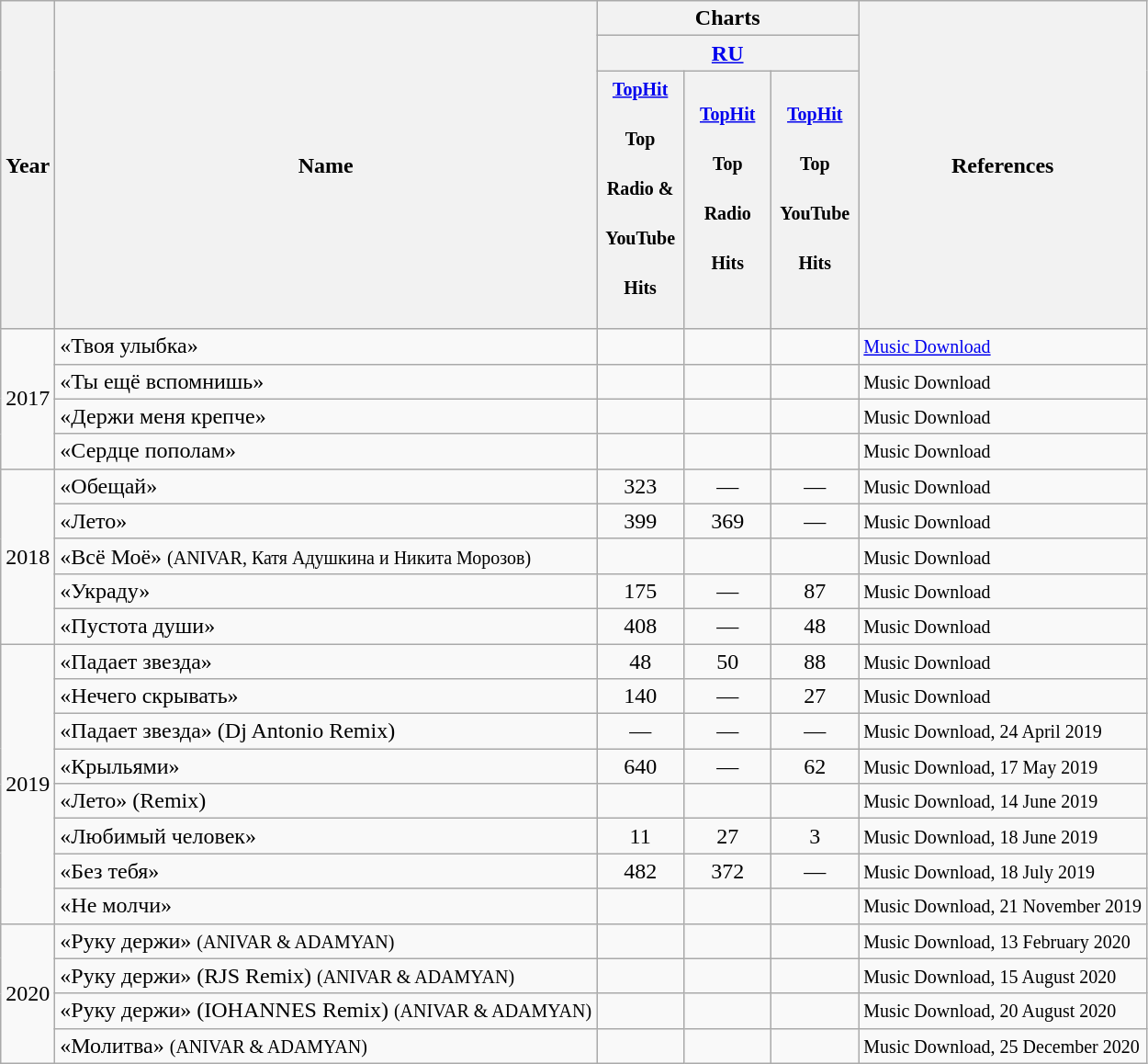<table class="wikitable">
<tr>
<th rowspan="3">Year</th>
<th rowspan="3">Name</th>
<th colspan="3">Charts</th>
<th rowspan="3">References</th>
</tr>
<tr>
<th colspan="3" align="center"><a href='#'>RU</a></th>
</tr>
<tr>
<th style="width:3.5em;"><small><a href='#'>TopHit</a><br><br>Top<br><br>Radio &<br><br>YouTube<br><br>Hits</small><br><br></th>
<th style="width:3.5em;"><small><a href='#'>TopHit</a><br><br>Top<br><br>Radio<br><br>Hits</small><br><br></th>
<th style="width:3.5em;"><small><a href='#'>TopHit</a><br><br>Top<br><br>YouTube<br><br>Hits</small><br><br></th>
</tr>
<tr>
<td rowspan="4" align="center">2017</td>
<td>«Твоя улыбка»</td>
<td align="center"></td>
<td align="center"></td>
<td align="center"></td>
<td><small><a href='#'>Music Download</a></small></td>
</tr>
<tr>
<td>«Ты ещё вспомнишь»</td>
<td align="center"></td>
<td align="center"></td>
<td align="center"></td>
<td><small>Music Download</small></td>
</tr>
<tr>
<td>«Держи меня крепче»</td>
<td align="center"></td>
<td align="center"></td>
<td align="center"></td>
<td><small>Music Download</small></td>
</tr>
<tr>
<td>«Сердце пополам»</td>
<td align="center"></td>
<td align="center"></td>
<td align="center"></td>
<td><small>Music Download</small></td>
</tr>
<tr>
<td rowspan="5" align="center">2018</td>
<td>«Обещай»</td>
<td align="center">323</td>
<td align="center">—</td>
<td align="center">—</td>
<td><small>Music Download</small></td>
</tr>
<tr>
<td>«Лето»</td>
<td align="center">399</td>
<td align="center">369</td>
<td align="center">—</td>
<td><small>Music Download</small></td>
</tr>
<tr>
<td>«Всё Моё» <small>(ANIVAR, Катя Адушкина и Никита Морозов)</small></td>
<td align="center"></td>
<td align="center"></td>
<td align="center"></td>
<td><small>Music Download</small></td>
</tr>
<tr>
<td>«Украду»</td>
<td align="center">175</td>
<td align="center">—</td>
<td align="center">87</td>
<td><small>Music Download</small></td>
</tr>
<tr>
<td>«Пустота души»</td>
<td align="center">408</td>
<td align="center">—</td>
<td align="center">48</td>
<td><small>Music Download</small></td>
</tr>
<tr>
<td rowspan="8" align="center">2019</td>
<td>«Падает звезда»</td>
<td align="center">48</td>
<td align="center">50</td>
<td align="center">88</td>
<td><small>Music Download</small></td>
</tr>
<tr>
<td>«Нечего скрывать»</td>
<td align="center">140</td>
<td align="center">—</td>
<td align="center">27</td>
<td><small>Music Download</small></td>
</tr>
<tr>
<td>«Падает звезда» (Dj Antonio Remix)</td>
<td align="center">—</td>
<td align="center">—</td>
<td align="center">—</td>
<td><small>Music Download, 24 April 2019</small></td>
</tr>
<tr>
<td>«Крыльями»</td>
<td align="center">640</td>
<td align="center">—</td>
<td align="center">62</td>
<td><small>Music Download, 17 May 2019</small></td>
</tr>
<tr>
<td>«Лето» (Remix)</td>
<td align="center"></td>
<td align="center"></td>
<td align="center"></td>
<td><small>Music Download, 14 June 2019</small></td>
</tr>
<tr>
<td>«Любимый человек»</td>
<td align="center">11</td>
<td align="center">27</td>
<td align="center">3</td>
<td><small>Music Download, 18 June 2019</small></td>
</tr>
<tr>
<td>«Без тебя»</td>
<td align="center">482</td>
<td align="center">372</td>
<td align="center">—</td>
<td><small>Music Download, 18 July 2019</small></td>
</tr>
<tr>
<td>«Не молчи»</td>
<td align="center"></td>
<td align="center"></td>
<td align="center"></td>
<td><small>Music Download, 21 November 2019</small></td>
</tr>
<tr>
<td rowspan="4" align="center">2020</td>
<td>«Руку держи» <small>(ANIVAR & ADAMYAN)</small></td>
<td align="center"></td>
<td align="center"></td>
<td align="center"></td>
<td><small>Music Download, 13 February 2020</small></td>
</tr>
<tr>
<td>«Руку держи» (RJS Remix) <small>(ANIVAR & ADAMYAN)</small></td>
<td align="center"></td>
<td align="center"></td>
<td align="center"></td>
<td><small>Music Download, 15 August 2020</small></td>
</tr>
<tr>
<td>«Руку держи» (IOHANNES Remix) <small>(ANIVAR & ADAMYAN)</small></td>
<td align="center"></td>
<td align="center"></td>
<td align="center"></td>
<td><small>Music Download, 20 August 2020</small></td>
</tr>
<tr>
<td>«Молитва» <small>(ANIVAR & ADAMYAN)</small></td>
<td align="center"></td>
<td align="center"></td>
<td align="center"></td>
<td><small>Music Download, 25 December 2020</small></td>
</tr>
</table>
